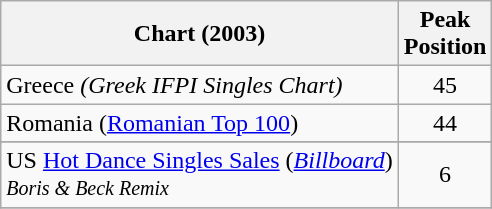<table class="wikitable sortable">
<tr>
<th>Chart (2003)</th>
<th>Peak<br>Position</th>
</tr>
<tr>
<td>Greece <em>(Greek IFPI Singles Chart)</em></td>
<td style="text-align:center;">45</td>
</tr>
<tr>
<td>Romania (<a href='#'>Romanian Top 100</a>)</td>
<td align="center">44</td>
</tr>
<tr>
</tr>
<tr>
</tr>
<tr>
<td>US <a href='#'>Hot Dance Singles Sales</a> (<em><a href='#'>Billboard</a></em>)<br><small><em>Boris & Beck Remix</em></small></td>
<td align="center">6</td>
</tr>
<tr>
</tr>
</table>
